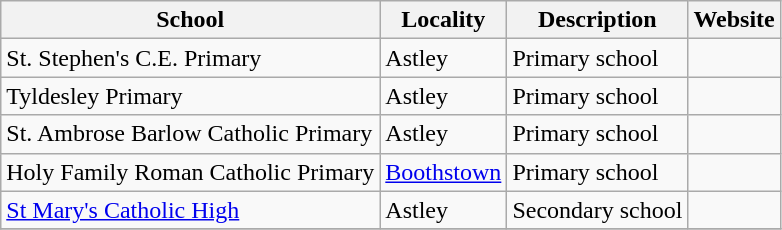<table class="wikitable sortable">
<tr>
<th>School</th>
<th>Locality</th>
<th>Description</th>
<th class="unsortable">Website</th>
</tr>
<tr>
<td>St. Stephen's C.E. Primary</td>
<td>Astley</td>
<td>Primary school</td>
<td></td>
</tr>
<tr>
<td>Tyldesley Primary</td>
<td>Astley</td>
<td>Primary school</td>
<td></td>
</tr>
<tr>
<td>St. Ambrose Barlow Catholic Primary</td>
<td>Astley</td>
<td>Primary school</td>
<td></td>
</tr>
<tr>
<td>Holy Family Roman Catholic Primary</td>
<td><a href='#'>Boothstown</a></td>
<td>Primary school</td>
<td></td>
</tr>
<tr>
<td><a href='#'>St Mary's Catholic High</a></td>
<td>Astley</td>
<td>Secondary school</td>
<td></td>
</tr>
<tr>
</tr>
</table>
